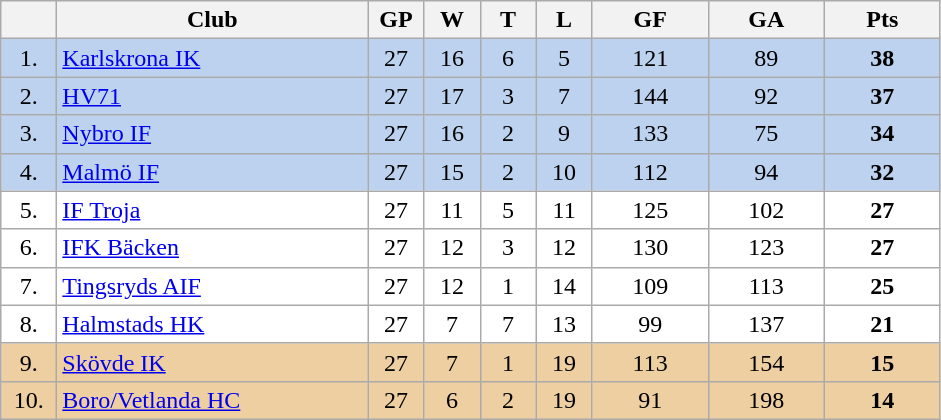<table class="wikitable">
<tr>
<th width="30"></th>
<th width="200">Club</th>
<th width="30">GP</th>
<th width="30">W</th>
<th width="30">T</th>
<th width="30">L</th>
<th width="70">GF</th>
<th width="70">GA</th>
<th width="70">Pts</th>
</tr>
<tr bgcolor="#BCD2EE" align="center">
<td>1.</td>
<td align="left"><a href='#'>Karlskrona IK</a></td>
<td>27</td>
<td>16</td>
<td>6</td>
<td>5</td>
<td>121</td>
<td>89</td>
<td><strong>38</strong></td>
</tr>
<tr bgcolor="#BCD2EE" align="center">
<td>2.</td>
<td align="left"><a href='#'>HV71</a></td>
<td>27</td>
<td>17</td>
<td>3</td>
<td>7</td>
<td>144</td>
<td>92</td>
<td><strong>37</strong></td>
</tr>
<tr bgcolor="#BCD2EE" align="center">
<td>3.</td>
<td align="left"><a href='#'>Nybro IF</a></td>
<td>27</td>
<td>16</td>
<td>2</td>
<td>9</td>
<td>133</td>
<td>75</td>
<td><strong>34</strong></td>
</tr>
<tr bgcolor="#BCD2EE" align="center">
<td>4.</td>
<td align="left"><a href='#'>Malmö IF</a></td>
<td>27</td>
<td>15</td>
<td>2</td>
<td>10</td>
<td>112</td>
<td>94</td>
<td><strong>32</strong></td>
</tr>
<tr bgcolor="#FFFFFF" align="center">
<td>5.</td>
<td align="left"><a href='#'>IF Troja</a></td>
<td>27</td>
<td>11</td>
<td>5</td>
<td>11</td>
<td>125</td>
<td>102</td>
<td><strong>27</strong></td>
</tr>
<tr bgcolor="#FFFFFF" align="center">
<td>6.</td>
<td align="left"><a href='#'>IFK Bäcken</a></td>
<td>27</td>
<td>12</td>
<td>3</td>
<td>12</td>
<td>130</td>
<td>123</td>
<td><strong>27</strong></td>
</tr>
<tr bgcolor="#FFFFFF" align="center">
<td>7.</td>
<td align="left"><a href='#'>Tingsryds AIF</a></td>
<td>27</td>
<td>12</td>
<td>1</td>
<td>14</td>
<td>109</td>
<td>113</td>
<td><strong>25</strong></td>
</tr>
<tr bgcolor="#FFFFFF" align="center">
<td>8.</td>
<td align="left"><a href='#'>Halmstads HK</a></td>
<td>27</td>
<td>7</td>
<td>7</td>
<td>13</td>
<td>99</td>
<td>137</td>
<td><strong>21</strong></td>
</tr>
<tr bgcolor="#EECFA1" align="center">
<td>9.</td>
<td align="left"><a href='#'>Skövde IK</a></td>
<td>27</td>
<td>7</td>
<td>1</td>
<td>19</td>
<td>113</td>
<td>154</td>
<td><strong>15</strong></td>
</tr>
<tr bgcolor="#EECFA1" align="center">
<td>10.</td>
<td align="left"><a href='#'>Boro/Vetlanda HC</a></td>
<td>27</td>
<td>6</td>
<td>2</td>
<td>19</td>
<td>91</td>
<td>198</td>
<td><strong>14</strong></td>
</tr>
</table>
